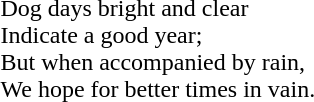<table>
<tr>
<td><blockquote>Dog days bright and clear<br>Indicate a good year;<br>But when accompanied by rain,<br>We hope for better times in vain.</blockquote></td>
</tr>
<tr>
</tr>
</table>
